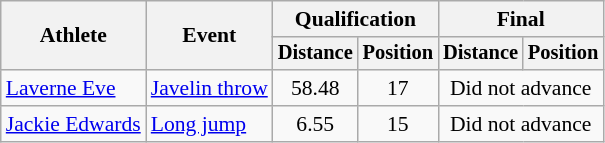<table class=wikitable style="font-size:90%">
<tr>
<th rowspan="2">Athlete</th>
<th rowspan="2">Event</th>
<th colspan="2">Qualification</th>
<th colspan="2">Final</th>
</tr>
<tr style="font-size:95%">
<th>Distance</th>
<th>Position</th>
<th>Distance</th>
<th>Position</th>
</tr>
<tr align=center>
<td align=left><a href='#'>Laverne Eve</a></td>
<td align=left><a href='#'>Javelin throw</a></td>
<td>58.48</td>
<td>17</td>
<td colspan=2>Did not advance</td>
</tr>
<tr align=center>
<td align=left><a href='#'>Jackie Edwards</a></td>
<td align=left><a href='#'>Long jump</a></td>
<td>6.55</td>
<td>15</td>
<td colspan=2>Did not advance</td>
</tr>
</table>
